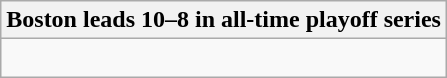<table class="wikitable collapsible collapsed">
<tr>
<th>Boston leads 10–8 in all-time playoff series</th>
</tr>
<tr>
<td><br>
















</td>
</tr>
</table>
